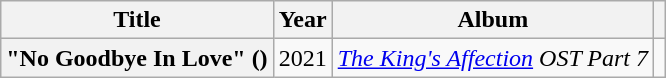<table class="wikitable plainrowheaders" style="text-align:center">
<tr>
<th scope="col">Title</th>
<th scope="col">Year</th>
<th>Album</th>
<th scope="col" class="unsortable"></th>
</tr>
<tr>
<th scope="row">"No Goodbye In Love" ()</th>
<td>2021</td>
<td><em><a href='#'>The King's Affection</a> OST Part 7</em></td>
<td></td>
</tr>
</table>
